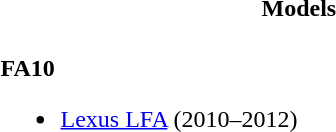<table>
<tr>
<th style="width:50%">Models</th>
</tr>
<tr>
<td style="width:50%"><br><strong>FA10</strong><ul><li><a href='#'>Lexus LFA</a> (2010–2012)</li></ul></td>
</tr>
</table>
